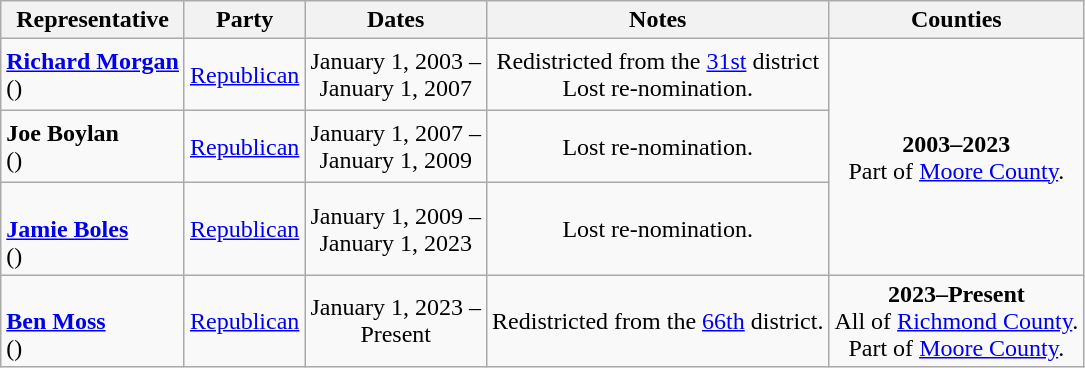<table class=wikitable style="text-align:center">
<tr>
<th>Representative</th>
<th>Party</th>
<th>Dates</th>
<th>Notes</th>
<th>Counties</th>
</tr>
<tr style="height:3em">
<td align=left><strong><a href='#'>Richard Morgan</a></strong><br>()</td>
<td><a href='#'>Republican</a></td>
<td nowrap>January 1, 2003 – <br> January 1, 2007</td>
<td>Redistricted from the <a href='#'>31st</a> district <br> Lost re-nomination.</td>
<td rowspan=3><strong>2003–2023</strong> <br> Part of <a href='#'>Moore County</a>.</td>
</tr>
<tr style="height:3em">
<td align=left><strong>Joe Boylan</strong><br>()</td>
<td><a href='#'>Republican</a></td>
<td nowrap>January 1, 2007 – <br> January 1, 2009</td>
<td>Lost re-nomination.</td>
</tr>
<tr style="height:3em">
<td align=left><br><strong><a href='#'>Jamie Boles</a></strong><br>()</td>
<td><a href='#'>Republican</a></td>
<td nowrap>January 1, 2009 – <br> January 1, 2023</td>
<td>Lost re-nomination.</td>
</tr>
<tr style="height:3em">
<td align=left><br><strong><a href='#'>Ben Moss</a></strong><br>()</td>
<td><a href='#'>Republican</a></td>
<td nowrap>January 1, 2023 – <br> Present</td>
<td>Redistricted from the <a href='#'>66th</a> district.</td>
<td><strong>2023–Present</strong> <br> All of <a href='#'>Richmond County</a>. <br> Part of <a href='#'>Moore County</a>.</td>
</tr>
</table>
